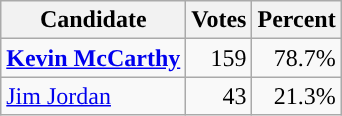<table class=wikitable>
<tr>
<th style="background:">Candidate</th>
<th style="background:">Votes</th>
<th style="background:">Percent</th>
</tr>
<tr>
<td><strong><a href='#'>Kevin McCarthy</a></strong> </td>
<td style="text-align:right">159</td>
<td style="text-align:right">78.7%</td>
</tr>
<tr>
<td><a href='#'>Jim Jordan</a></td>
<td style="text-align:right">43</td>
<td style="text-align:right">21.3%</td>
</tr>
</table>
